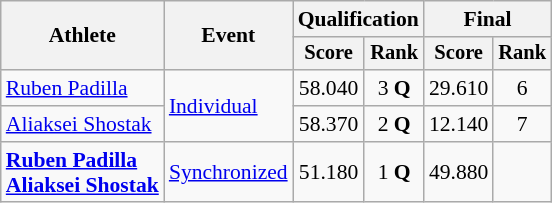<table class=wikitable style=font-size:90%;text-align:center>
<tr>
<th rowspan=2>Athlete</th>
<th rowspan=2>Event</th>
<th colspan=2>Qualification</th>
<th colspan=2>Final</th>
</tr>
<tr style=font-size:95%>
<th>Score</th>
<th>Rank</th>
<th>Score</th>
<th>Rank</th>
</tr>
<tr>
<td align=left><a href='#'>Ruben Padilla</a></td>
<td align=left rowspan=2><a href='#'>Individual</a></td>
<td>58.040</td>
<td>3 <strong>Q</strong></td>
<td>29.610</td>
<td>6</td>
</tr>
<tr>
<td align=left><a href='#'>Aliaksei Shostak</a></td>
<td>58.370</td>
<td>2 <strong>Q</strong></td>
<td>12.140</td>
<td>7</td>
</tr>
<tr>
<td align=left><strong><a href='#'>Ruben Padilla</a><br><a href='#'>Aliaksei Shostak</a></strong></td>
<td align=left><a href='#'>Synchronized</a></td>
<td>51.180</td>
<td>1 <strong>Q</strong></td>
<td>49.880</td>
<td></td>
</tr>
</table>
